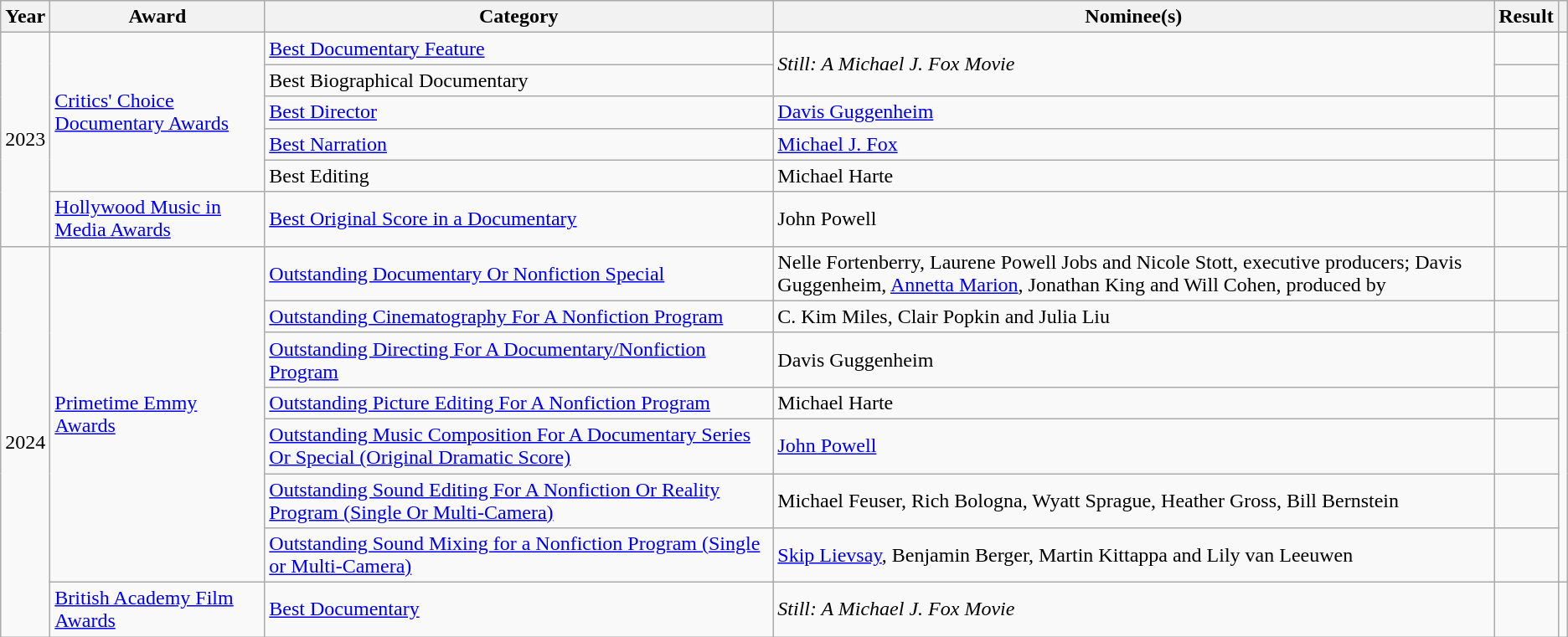<table class="wikitable sortable">
<tr>
<th scope="col">Year</th>
<th scope="col">Award</th>
<th scope="col">Category</th>
<th scope="col">Nominee(s)</th>
<th scope="col">Result</th>
<th scope="col" class="unsortable"></th>
</tr>
<tr>
<td rowspan="6">2023</td>
<td rowspan="5"><a href='#'>Critics' Choice Documentary Awards</a></td>
<td><a href='#'>Best Documentary Feature</a></td>
<td rowspan="2"><em>Still: A Michael J. Fox Movie</em></td>
<td></td>
<td style="text-align: center;" rowspan="5"></td>
</tr>
<tr>
<td>Best Biographical Documentary</td>
<td></td>
</tr>
<tr>
<td><a href='#'>Best Director</a></td>
<td><a href='#'>Davis Guggenheim</a></td>
<td></td>
</tr>
<tr>
<td><a href='#'>Best Narration</a></td>
<td><a href='#'>Michael J. Fox</a></td>
<td></td>
</tr>
<tr>
<td>Best Editing</td>
<td>Michael Harte</td>
<td></td>
</tr>
<tr>
<td rowspan="1"><a href='#'>Hollywood Music in Media Awards</a></td>
<td><a href='#'>Best Original Score in a Documentary</a></td>
<td>John Powell</td>
<td></td>
<td style="text-align: center;"></td>
</tr>
<tr>
<td rowspan="8">2024</td>
<td rowspan="7"><a href='#'>Primetime Emmy Awards</a></td>
<td><a href='#'>Outstanding Documentary Or Nonfiction Special</a></td>
<td>Nelle Fortenberry, Laurene Powell Jobs and Nicole Stott, executive producers; Davis Guggenheim, <a href='#'>Annetta Marion</a>, Jonathan King and Will Cohen, produced by</td>
<td></td>
<td style="text-align: center;" rowspan="7"></td>
</tr>
<tr>
<td><a href='#'>Outstanding Cinematography For A Nonfiction Program</a></td>
<td>C. Kim Miles, Clair Popkin and Julia Liu</td>
<td></td>
</tr>
<tr>
<td><a href='#'>Outstanding Directing For A Documentary/Nonfiction Program</a></td>
<td>Davis Guggenheim</td>
<td></td>
</tr>
<tr>
<td><a href='#'>Outstanding Picture Editing For A Nonfiction Program</a></td>
<td>Michael Harte</td>
<td></td>
</tr>
<tr>
<td><a href='#'>Outstanding Music Composition For A Documentary Series Or Special (Original Dramatic Score)</a></td>
<td><a href='#'>John Powell</a></td>
<td></td>
</tr>
<tr>
<td><a href='#'>Outstanding Sound Editing For A Nonfiction Or Reality Program (Single Or Multi-Camera)</a></td>
<td>Michael Feuser, Rich Bologna, Wyatt Sprague, Heather Gross, Bill Bernstein</td>
<td></td>
</tr>
<tr>
<td><a href='#'>Outstanding Sound Mixing for a Nonfiction Program (Single or Multi-Camera)</a></td>
<td><a href='#'>Skip Lievsay</a>, Benjamin Berger, Martin Kittappa and Lily van Leeuwen</td>
<td></td>
</tr>
<tr>
<td><a href='#'>British Academy Film Awards</a></td>
<td><a href='#'>Best Documentary</a></td>
<td><em>Still: A Michael J. Fox Movie</em></td>
<td></td>
<td style="text-align: center;"></td>
</tr>
</table>
